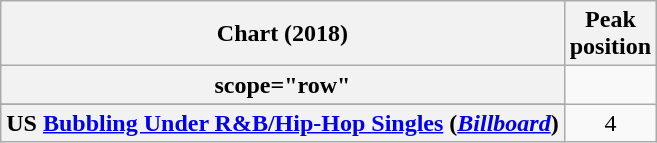<table class="wikitable sortable plainrowheaders" style="text-align:center">
<tr>
<th scope="col">Chart (2018)</th>
<th scope="col">Peak<br>position</th>
</tr>
<tr>
<th>scope="row"</th>
</tr>
<tr>
</tr>
<tr>
<th scope="row">US <a href='#'>Bubbling Under R&B/Hip-Hop Singles</a> (<em><a href='#'>Billboard</a></em>)</th>
<td>4</td>
</tr>
</table>
